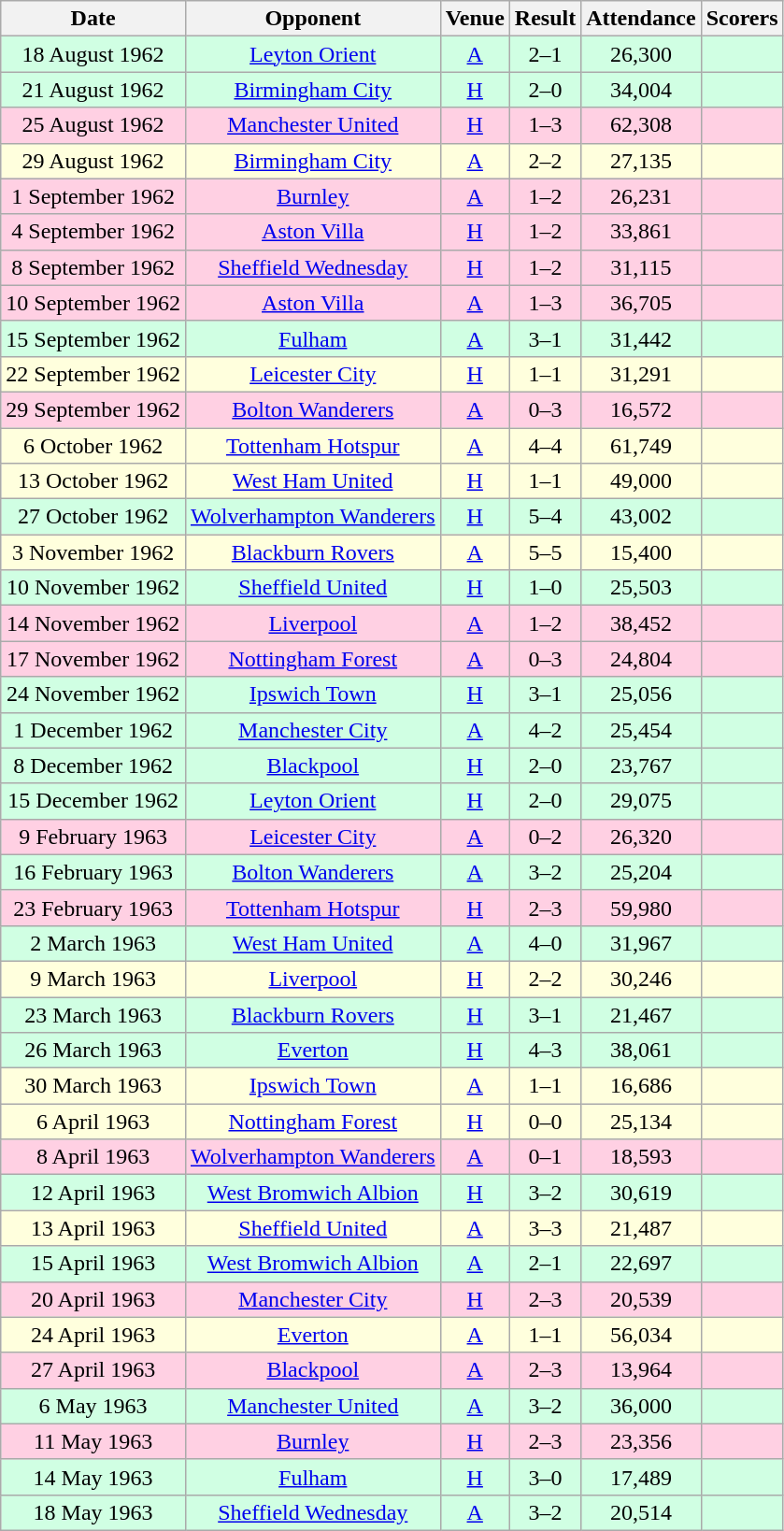<table class="wikitable sortable" style="font-size:100%; text-align:center">
<tr>
<th>Date</th>
<th>Opponent</th>
<th>Venue</th>
<th>Result</th>
<th>Attendance</th>
<th>Scorers</th>
</tr>
<tr style="background-color: #d0ffe3;">
<td>18 August 1962</td>
<td><a href='#'>Leyton Orient</a></td>
<td><a href='#'>A</a></td>
<td>2–1</td>
<td>26,300</td>
<td></td>
</tr>
<tr style="background-color: #d0ffe3;">
<td>21 August 1962</td>
<td><a href='#'>Birmingham City</a></td>
<td><a href='#'>H</a></td>
<td>2–0</td>
<td>34,004</td>
<td></td>
</tr>
<tr style="background-color: #ffd0e3;">
<td>25 August 1962</td>
<td><a href='#'>Manchester United</a></td>
<td><a href='#'>H</a></td>
<td>1–3</td>
<td>62,308</td>
<td></td>
</tr>
<tr style="background-color: #ffffdd;">
<td>29 August 1962</td>
<td><a href='#'>Birmingham City</a></td>
<td><a href='#'>A</a></td>
<td>2–2</td>
<td>27,135</td>
<td></td>
</tr>
<tr style="background-color: #ffd0e3;">
<td>1 September 1962</td>
<td><a href='#'>Burnley</a></td>
<td><a href='#'>A</a></td>
<td>1–2</td>
<td>26,231</td>
<td></td>
</tr>
<tr style="background-color: #ffd0e3;">
<td>4 September 1962</td>
<td><a href='#'>Aston Villa</a></td>
<td><a href='#'>H</a></td>
<td>1–2</td>
<td>33,861</td>
<td></td>
</tr>
<tr style="background-color: #ffd0e3;">
<td>8 September 1962</td>
<td><a href='#'>Sheffield Wednesday</a></td>
<td><a href='#'>H</a></td>
<td>1–2</td>
<td>31,115</td>
<td></td>
</tr>
<tr style="background-color: #ffd0e3;">
<td>10 September 1962</td>
<td><a href='#'>Aston Villa</a></td>
<td><a href='#'>A</a></td>
<td>1–3</td>
<td>36,705</td>
<td></td>
</tr>
<tr style="background-color: #d0ffe3;">
<td>15 September 1962</td>
<td><a href='#'>Fulham</a></td>
<td><a href='#'>A</a></td>
<td>3–1</td>
<td>31,442</td>
<td></td>
</tr>
<tr style="background-color: #ffffdd;">
<td>22 September 1962</td>
<td><a href='#'>Leicester City</a></td>
<td><a href='#'>H</a></td>
<td>1–1</td>
<td>31,291</td>
<td></td>
</tr>
<tr style="background-color: #ffd0e3;">
<td>29 September 1962</td>
<td><a href='#'>Bolton Wanderers</a></td>
<td><a href='#'>A</a></td>
<td>0–3</td>
<td>16,572</td>
<td></td>
</tr>
<tr style="background-color: #ffffdd;">
<td>6 October 1962</td>
<td><a href='#'>Tottenham Hotspur</a></td>
<td><a href='#'>A</a></td>
<td>4–4</td>
<td>61,749</td>
<td></td>
</tr>
<tr style="background-color: #ffffdd;">
<td>13 October 1962</td>
<td><a href='#'>West Ham United</a></td>
<td><a href='#'>H</a></td>
<td>1–1</td>
<td>49,000</td>
<td></td>
</tr>
<tr style="background-color: #d0ffe3;">
<td>27 October 1962</td>
<td><a href='#'>Wolverhampton Wanderers</a></td>
<td><a href='#'>H</a></td>
<td>5–4</td>
<td>43,002</td>
<td></td>
</tr>
<tr style="background-color: #ffffdd;">
<td>3 November 1962</td>
<td><a href='#'>Blackburn Rovers</a></td>
<td><a href='#'>A</a></td>
<td>5–5</td>
<td>15,400</td>
<td></td>
</tr>
<tr style="background-color: #d0ffe3;">
<td>10 November 1962</td>
<td><a href='#'>Sheffield United</a></td>
<td><a href='#'>H</a></td>
<td>1–0</td>
<td>25,503</td>
<td></td>
</tr>
<tr style="background-color: #ffd0e3;">
<td>14 November 1962</td>
<td><a href='#'>Liverpool</a></td>
<td><a href='#'>A</a></td>
<td>1–2</td>
<td>38,452</td>
<td></td>
</tr>
<tr style="background-color: #ffd0e3;">
<td>17 November 1962</td>
<td><a href='#'>Nottingham Forest</a></td>
<td><a href='#'>A</a></td>
<td>0–3</td>
<td>24,804</td>
<td></td>
</tr>
<tr style="background-color: #d0ffe3;">
<td>24 November 1962</td>
<td><a href='#'>Ipswich Town</a></td>
<td><a href='#'>H</a></td>
<td>3–1</td>
<td>25,056</td>
<td></td>
</tr>
<tr style="background-color: #d0ffe3;">
<td>1 December 1962</td>
<td><a href='#'>Manchester City</a></td>
<td><a href='#'>A</a></td>
<td>4–2</td>
<td>25,454</td>
<td></td>
</tr>
<tr style="background-color: #d0ffe3;">
<td>8 December 1962</td>
<td><a href='#'>Blackpool</a></td>
<td><a href='#'>H</a></td>
<td>2–0</td>
<td>23,767</td>
<td></td>
</tr>
<tr style="background-color: #d0ffe3;">
<td>15 December 1962</td>
<td><a href='#'>Leyton Orient</a></td>
<td><a href='#'>H</a></td>
<td>2–0</td>
<td>29,075</td>
<td></td>
</tr>
<tr style="background-color: #ffd0e3;">
<td>9 February 1963</td>
<td><a href='#'>Leicester City</a></td>
<td><a href='#'>A</a></td>
<td>0–2</td>
<td>26,320</td>
<td></td>
</tr>
<tr style="background-color: #d0ffe3;">
<td>16 February 1963</td>
<td><a href='#'>Bolton Wanderers</a></td>
<td><a href='#'>A</a></td>
<td>3–2</td>
<td>25,204</td>
<td></td>
</tr>
<tr style="background-color: #ffd0e3;">
<td>23 February 1963</td>
<td><a href='#'>Tottenham Hotspur</a></td>
<td><a href='#'>H</a></td>
<td>2–3</td>
<td>59,980</td>
<td></td>
</tr>
<tr style="background-color: #d0ffe3;">
<td>2 March 1963</td>
<td><a href='#'>West Ham United</a></td>
<td><a href='#'>A</a></td>
<td>4–0</td>
<td>31,967</td>
<td></td>
</tr>
<tr style="background-color: #ffffdd;">
<td>9 March 1963</td>
<td><a href='#'>Liverpool</a></td>
<td><a href='#'>H</a></td>
<td>2–2</td>
<td>30,246</td>
<td></td>
</tr>
<tr style="background-color: #d0ffe3;">
<td>23 March 1963</td>
<td><a href='#'>Blackburn Rovers</a></td>
<td><a href='#'>H</a></td>
<td>3–1</td>
<td>21,467</td>
<td></td>
</tr>
<tr style="background-color: #d0ffe3;">
<td>26 March 1963</td>
<td><a href='#'>Everton</a></td>
<td><a href='#'>H</a></td>
<td>4–3</td>
<td>38,061</td>
<td></td>
</tr>
<tr style="background-color: #ffffdd;">
<td>30 March 1963</td>
<td><a href='#'>Ipswich Town</a></td>
<td><a href='#'>A</a></td>
<td>1–1</td>
<td>16,686</td>
<td></td>
</tr>
<tr style="background-color: #ffffdd;">
<td>6 April 1963</td>
<td><a href='#'>Nottingham Forest</a></td>
<td><a href='#'>H</a></td>
<td>0–0</td>
<td>25,134</td>
<td></td>
</tr>
<tr style="background-color: #ffd0e3;">
<td>8 April 1963</td>
<td><a href='#'>Wolverhampton Wanderers</a></td>
<td><a href='#'>A</a></td>
<td>0–1</td>
<td>18,593</td>
<td></td>
</tr>
<tr style="background-color: #d0ffe3;">
<td>12 April 1963</td>
<td><a href='#'>West Bromwich Albion</a></td>
<td><a href='#'>H</a></td>
<td>3–2</td>
<td>30,619</td>
<td></td>
</tr>
<tr style="background-color: #ffffdd;">
<td>13 April 1963</td>
<td><a href='#'>Sheffield United</a></td>
<td><a href='#'>A</a></td>
<td>3–3</td>
<td>21,487</td>
<td></td>
</tr>
<tr style="background-color: #d0ffe3;">
<td>15 April 1963</td>
<td><a href='#'>West Bromwich Albion</a></td>
<td><a href='#'>A</a></td>
<td>2–1</td>
<td>22,697</td>
<td></td>
</tr>
<tr style="background-color: #ffd0e3;">
<td>20 April 1963</td>
<td><a href='#'>Manchester City</a></td>
<td><a href='#'>H</a></td>
<td>2–3</td>
<td>20,539</td>
<td></td>
</tr>
<tr style="background-color: #ffffdd;">
<td>24 April 1963</td>
<td><a href='#'>Everton</a></td>
<td><a href='#'>A</a></td>
<td>1–1</td>
<td>56,034</td>
<td></td>
</tr>
<tr style="background-color: #ffd0e3;">
<td>27 April 1963</td>
<td><a href='#'>Blackpool</a></td>
<td><a href='#'>A</a></td>
<td>2–3</td>
<td>13,964</td>
<td></td>
</tr>
<tr style="background-color: #d0ffe3;">
<td>6 May 1963</td>
<td><a href='#'>Manchester United</a></td>
<td><a href='#'>A</a></td>
<td>3–2</td>
<td>36,000</td>
<td></td>
</tr>
<tr style="background-color: #ffd0e3;">
<td>11 May 1963</td>
<td><a href='#'>Burnley</a></td>
<td><a href='#'>H</a></td>
<td>2–3</td>
<td>23,356</td>
<td></td>
</tr>
<tr style="background-color: #d0ffe3;">
<td>14 May 1963</td>
<td><a href='#'>Fulham</a></td>
<td><a href='#'>H</a></td>
<td>3–0</td>
<td>17,489</td>
<td></td>
</tr>
<tr style="background-color: #d0ffe3;">
<td>18 May 1963</td>
<td><a href='#'>Sheffield Wednesday</a></td>
<td><a href='#'>A</a></td>
<td>3–2</td>
<td>20,514</td>
<td></td>
</tr>
</table>
